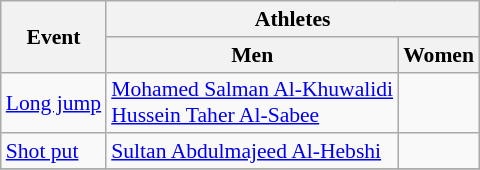<table class=wikitable style="font-size:90%">
<tr>
<th rowspan=2>Event</th>
<th colspan=2>Athletes</th>
</tr>
<tr>
<th>Men</th>
<th>Women</th>
</tr>
<tr>
<td><a href='#'>Long jump</a></td>
<td><a href='#'>Mohamed Salman Al-Khuwalidi</a> <br> <a href='#'>Hussein Taher Al-Sabee</a></td>
<td></td>
</tr>
<tr>
<td><a href='#'>Shot put</a></td>
<td><a href='#'>Sultan Abdulmajeed Al-Hebshi</a></td>
<td></td>
</tr>
<tr>
</tr>
</table>
